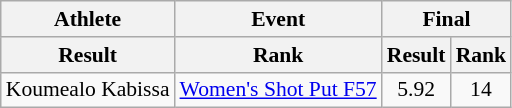<table class=wikitable style="font-size:90%">
<tr>
<th rowspan="1">Athlete</th>
<th rowspan="1">Event</th>
<th colspan="2">Final</th>
</tr>
<tr>
<th>Result</th>
<th>Rank</th>
<th>Result</th>
<th>Rank</th>
</tr>
<tr align=center>
<td align=left>Koumealo Kabissa </td>
<td align=left><a href='#'>Women's Shot Put F57</a></td>
<td>5.92</td>
<td>14</td>
</tr>
</table>
